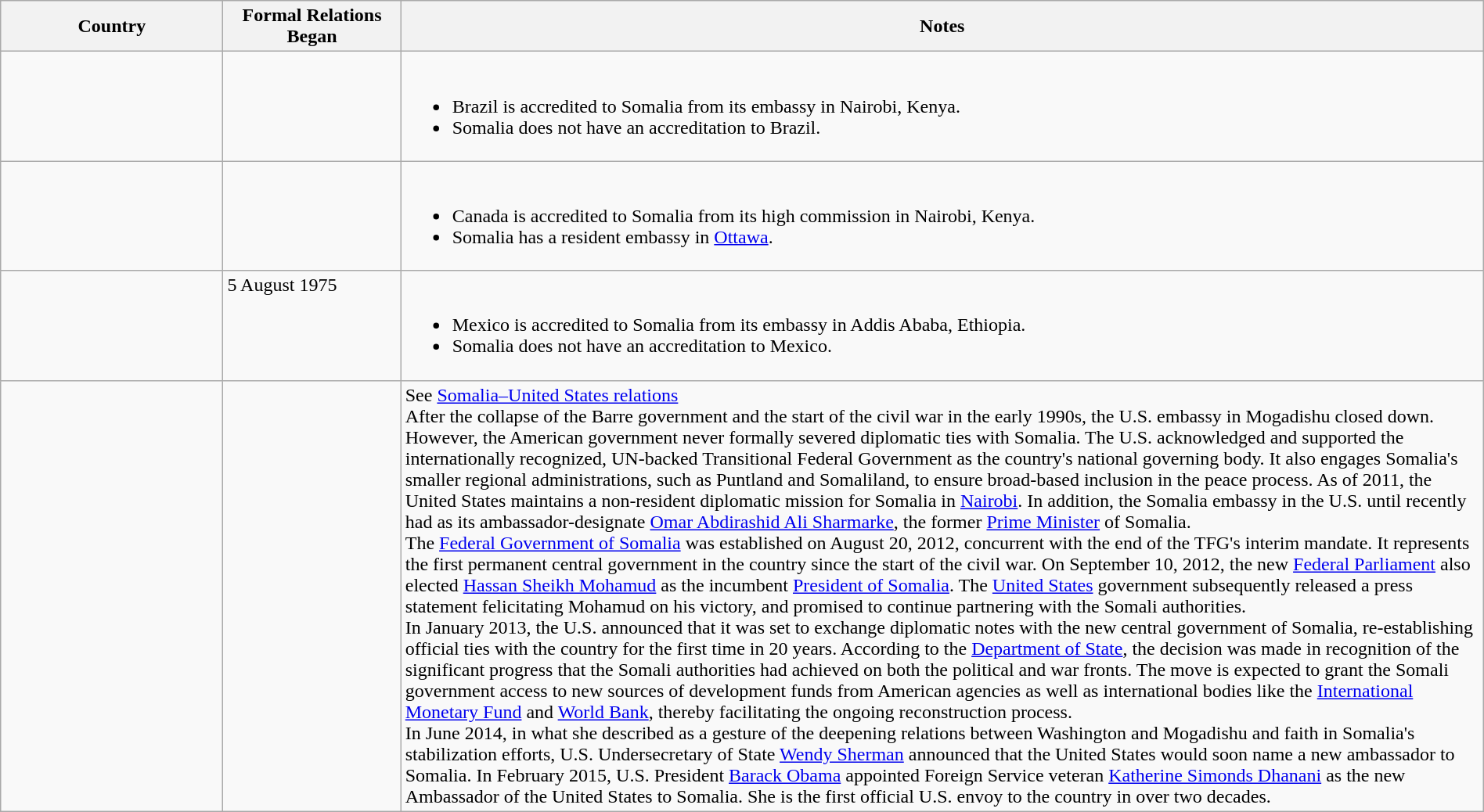<table class="wikitable sortable" style="width:100%; margin:auto;">
<tr>
<th style="width:15%;">Country</th>
<th style="width:12%;">Formal Relations Began</th>
<th>Notes</th>
</tr>
<tr valign="top">
<td></td>
<td></td>
<td><br><ul><li>Brazil is accredited to Somalia from its embassy in Nairobi, Kenya.</li><li>Somalia does not have an accreditation to Brazil.</li></ul></td>
</tr>
<tr valign="top">
<td></td>
<td></td>
<td><br><ul><li>Canada is accredited to Somalia from its high commission in Nairobi, Kenya.</li><li>Somalia has a resident embassy in <a href='#'>Ottawa</a>.</li></ul></td>
</tr>
<tr valign="top">
<td></td>
<td>5 August 1975</td>
<td><br><ul><li>Mexico is accredited to Somalia from its embassy in Addis Ababa, Ethiopia.</li><li>Somalia does not have an accreditation to Mexico.</li></ul></td>
</tr>
<tr valign="top">
<td></td>
<td></td>
<td>See <a href='#'>Somalia–United States relations</a><br>After the collapse of the Barre government and the start of the civil war in the early 1990s, the U.S. embassy in Mogadishu closed down. However, the American government never formally severed diplomatic ties with Somalia. The U.S. acknowledged and supported the internationally recognized, UN-backed Transitional Federal Government as the country's national governing body. It also engages Somalia's smaller regional administrations, such as Puntland and Somaliland, to ensure broad-based inclusion in the peace process.

As of 2011, the United States maintains a non-resident diplomatic mission for Somalia in <a href='#'>Nairobi</a>. In addition, the Somalia embassy in the U.S. until recently had as its ambassador-designate <a href='#'>Omar Abdirashid Ali Sharmarke</a>, the former <a href='#'>Prime Minister</a> of Somalia.<br>The <a href='#'>Federal Government of Somalia</a> was established on August 20, 2012, concurrent with the end of the TFG's interim mandate. It represents the first permanent central government in the country since the start of the civil war. On September 10, 2012, the new <a href='#'>Federal Parliament</a> also elected <a href='#'>Hassan Sheikh Mohamud</a> as the incumbent <a href='#'>President of Somalia</a>. The <a href='#'>United States</a> government subsequently released a press statement felicitating Mohamud on his victory, and promised to continue partnering with the Somali authorities.<br>In January 2013, the U.S. announced that it was set to exchange diplomatic notes with the new central government of Somalia, re-establishing official ties with the country for the first time in 20 years. According to the <a href='#'>Department of State</a>, the decision was made in recognition of the significant progress that the Somali authorities had achieved on both the political and war fronts. The move is expected to grant the Somali government access to new sources of development funds from American agencies as well as international bodies like the <a href='#'>International Monetary Fund</a> and <a href='#'>World Bank</a>, thereby facilitating the ongoing reconstruction process.<br>In June 2014, in what she described as a gesture of the deepening relations between Washington and Mogadishu and faith in Somalia's stabilization efforts, U.S. Undersecretary of State <a href='#'>Wendy Sherman</a> announced that the United States would soon name a new ambassador to Somalia. In February 2015, U.S. President <a href='#'>Barack Obama</a> appointed Foreign Service veteran <a href='#'>Katherine Simonds Dhanani</a> as the new Ambassador of the United States to Somalia. She is the first official U.S. envoy to the country in over two decades.</td>
</tr>
</table>
